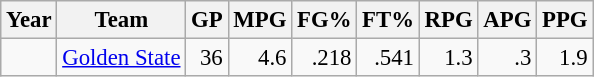<table class="wikitable sortable" style="font-size:95%; text-align:right;">
<tr>
<th>Year</th>
<th>Team</th>
<th>GP</th>
<th>MPG</th>
<th>FG%</th>
<th>FT%</th>
<th>RPG</th>
<th>APG</th>
<th>PPG</th>
</tr>
<tr>
<td style="text-align:left;"></td>
<td style="text-align:left;"><a href='#'>Golden State</a></td>
<td>36</td>
<td>4.6</td>
<td>.218</td>
<td>.541</td>
<td>1.3</td>
<td>.3</td>
<td>1.9</td>
</tr>
</table>
